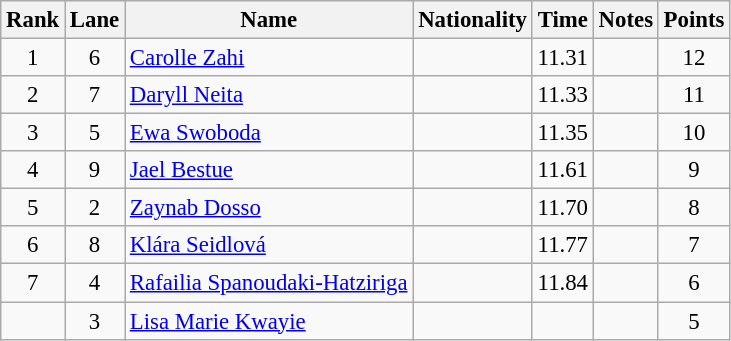<table class="wikitable sortable" style="text-align:center; font-size:95%">
<tr>
<th>Rank</th>
<th>Lane</th>
<th>Name</th>
<th>Nationality</th>
<th>Time</th>
<th>Notes</th>
<th>Points</th>
</tr>
<tr>
<td>1</td>
<td>6</td>
<td align=left><a href='#'>Carolle Zahi</a></td>
<td align=left></td>
<td>11.31</td>
<td></td>
<td>12</td>
</tr>
<tr>
<td>2</td>
<td>7</td>
<td align=left><a href='#'>Daryll Neita</a></td>
<td align=left></td>
<td>11.33</td>
<td></td>
<td>11</td>
</tr>
<tr>
<td>3</td>
<td>5</td>
<td align=left><a href='#'>Ewa Swoboda</a></td>
<td align=left></td>
<td>11.35</td>
<td></td>
<td>10</td>
</tr>
<tr>
<td>4</td>
<td>9</td>
<td align=left><a href='#'>Jael Bestue</a></td>
<td align=left></td>
<td>11.61</td>
<td></td>
<td>9</td>
</tr>
<tr>
<td>5</td>
<td>2</td>
<td align=left><a href='#'>Zaynab Dosso</a></td>
<td align=left></td>
<td>11.70</td>
<td></td>
<td>8</td>
</tr>
<tr>
<td>6</td>
<td>8</td>
<td align=left><a href='#'>Klára Seidlová</a></td>
<td align=left></td>
<td>11.77</td>
<td></td>
<td>7</td>
</tr>
<tr>
<td>7</td>
<td>4</td>
<td align=left><a href='#'>Rafailia Spanoudaki-Hatziriga</a></td>
<td align=left></td>
<td>11.84</td>
<td></td>
<td>6</td>
</tr>
<tr>
<td></td>
<td>3</td>
<td align=left><a href='#'>Lisa Marie Kwayie</a></td>
<td align=left></td>
<td></td>
<td></td>
<td>5</td>
</tr>
</table>
